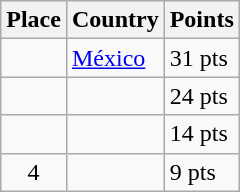<table class=wikitable>
<tr>
<th>Place</th>
<th>Country</th>
<th>Points</th>
</tr>
<tr>
<td align=center></td>
<td> <a href='#'>México</a></td>
<td>31 pts</td>
</tr>
<tr>
<td align=center></td>
<td></td>
<td>24 pts</td>
</tr>
<tr>
<td align=center></td>
<td></td>
<td>14 pts</td>
</tr>
<tr>
<td align=center>4</td>
<td></td>
<td>9 pts</td>
</tr>
</table>
